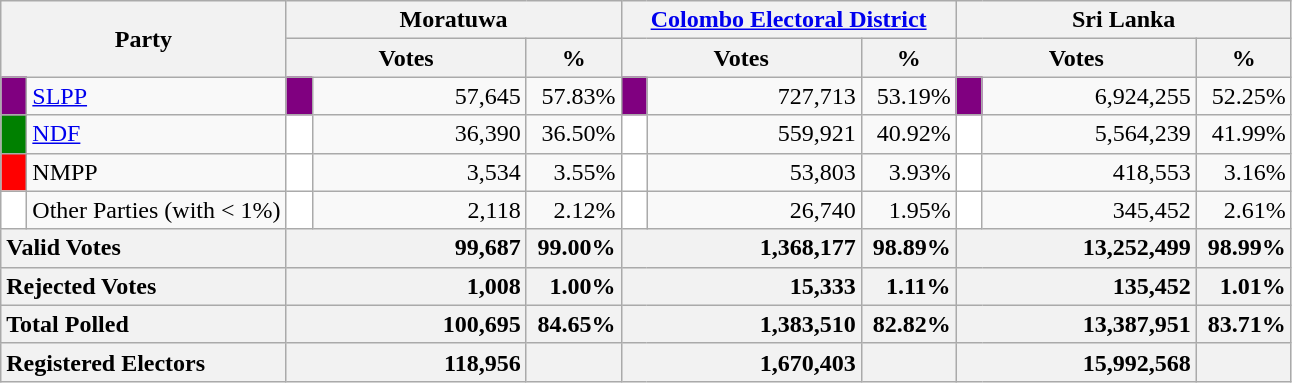<table class="wikitable">
<tr>
<th colspan="2" width="144px"rowspan="2">Party</th>
<th colspan="3" width="216px">Moratuwa</th>
<th colspan="3" width="216px"><a href='#'>Colombo Electoral District</a></th>
<th colspan="3" width="216px">Sri Lanka</th>
</tr>
<tr>
<th colspan="2" width="144px">Votes</th>
<th>%</th>
<th colspan="2" width="144px">Votes</th>
<th>%</th>
<th colspan="2" width="144px">Votes</th>
<th>%</th>
</tr>
<tr>
<td style="background-color:purple;" width="10px"></td>
<td style="text-align:left;"><a href='#'>SLPP</a></td>
<td style="background-color:purple;" width="10px"></td>
<td style="text-align:right;">57,645</td>
<td style="text-align:right;">57.83%</td>
<td style="background-color:purple;" width="10px"></td>
<td style="text-align:right;">727,713</td>
<td style="text-align:right;">53.19%</td>
<td style="background-color:purple;" width="10px"></td>
<td style="text-align:right;">6,924,255</td>
<td style="text-align:right;">52.25%</td>
</tr>
<tr>
<td style="background-color:green;" width="10px"></td>
<td style="text-align:left;"><a href='#'>NDF</a></td>
<td style="background-color:white;" width="10px"></td>
<td style="text-align:right;">36,390</td>
<td style="text-align:right;">36.50%</td>
<td style="background-color:white;" width="10px"></td>
<td style="text-align:right;">559,921</td>
<td style="text-align:right;">40.92%</td>
<td style="background-color:white;" width="10px"></td>
<td style="text-align:right;">5,564,239</td>
<td style="text-align:right;">41.99%</td>
</tr>
<tr>
<td style="background-color:red;" width="10px"></td>
<td style="text-align:left;">NMPP</td>
<td style="background-color:white;" width="10px"></td>
<td style="text-align:right;">3,534</td>
<td style="text-align:right;">3.55%</td>
<td style="background-color:white;" width="10px"></td>
<td style="text-align:right;">53,803</td>
<td style="text-align:right;">3.93%</td>
<td style="background-color:white;" width="10px"></td>
<td style="text-align:right;">418,553</td>
<td style="text-align:right;">3.16%</td>
</tr>
<tr>
<td style="background-color:white;" width="10px"></td>
<td style="text-align:left;">Other Parties (with < 1%)</td>
<td style="background-color:white;" width="10px"></td>
<td style="text-align:right;">2,118</td>
<td style="text-align:right;">2.12%</td>
<td style="background-color:white;" width="10px"></td>
<td style="text-align:right;">26,740</td>
<td style="text-align:right;">1.95%</td>
<td style="background-color:white;" width="10px"></td>
<td style="text-align:right;">345,452</td>
<td style="text-align:right;">2.61%</td>
</tr>
<tr>
<th colspan="2" width="144px"style="text-align:left;">Valid Votes</th>
<th style="text-align:right;"colspan="2" width="144px">99,687</th>
<th style="text-align:right;">99.00%</th>
<th style="text-align:right;"colspan="2" width="144px">1,368,177</th>
<th style="text-align:right;">98.89%</th>
<th style="text-align:right;"colspan="2" width="144px">13,252,499</th>
<th style="text-align:right;">98.99%</th>
</tr>
<tr>
<th colspan="2" width="144px"style="text-align:left;">Rejected Votes</th>
<th style="text-align:right;"colspan="2" width="144px">1,008</th>
<th style="text-align:right;">1.00%</th>
<th style="text-align:right;"colspan="2" width="144px">15,333</th>
<th style="text-align:right;">1.11%</th>
<th style="text-align:right;"colspan="2" width="144px">135,452</th>
<th style="text-align:right;">1.01%</th>
</tr>
<tr>
<th colspan="2" width="144px"style="text-align:left;">Total Polled</th>
<th style="text-align:right;"colspan="2" width="144px">100,695</th>
<th style="text-align:right;">84.65%</th>
<th style="text-align:right;"colspan="2" width="144px">1,383,510</th>
<th style="text-align:right;">82.82%</th>
<th style="text-align:right;"colspan="2" width="144px">13,387,951</th>
<th style="text-align:right;">83.71%</th>
</tr>
<tr>
<th colspan="2" width="144px"style="text-align:left;">Registered Electors</th>
<th style="text-align:right;"colspan="2" width="144px">118,956</th>
<th></th>
<th style="text-align:right;"colspan="2" width="144px">1,670,403</th>
<th></th>
<th style="text-align:right;"colspan="2" width="144px">15,992,568</th>
<th></th>
</tr>
</table>
